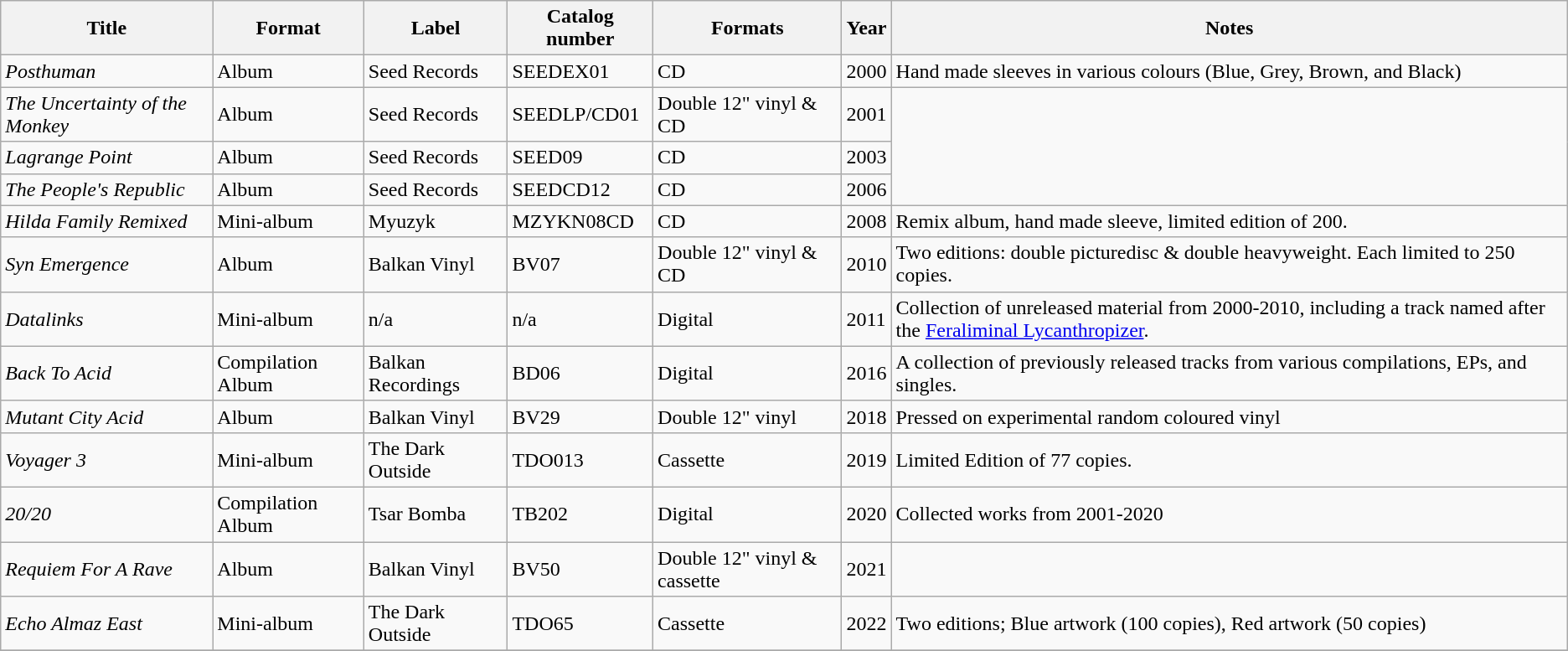<table class="wikitable">
<tr>
<th><strong>Title</strong></th>
<th><strong>Format</strong></th>
<th><strong>Label</strong></th>
<th><strong>Catalog number</strong></th>
<th><strong>Formats</strong></th>
<th><strong>Year</strong></th>
<th><strong>Notes</strong></th>
</tr>
<tr>
<td><em>Posthuman</em></td>
<td>Album</td>
<td>Seed Records</td>
<td>SEEDEX01</td>
<td>CD</td>
<td>2000</td>
<td>Hand made sleeves in various colours (Blue, Grey, Brown, and Black)</td>
</tr>
<tr>
<td><em>The Uncertainty of the Monkey</em></td>
<td>Album</td>
<td>Seed Records</td>
<td>SEEDLP/CD01</td>
<td>Double 12" vinyl & CD</td>
<td>2001</td>
</tr>
<tr>
<td><em>Lagrange Point</em></td>
<td>Album</td>
<td>Seed Records</td>
<td>SEED09</td>
<td>CD</td>
<td>2003</td>
</tr>
<tr>
<td><em>The People's Republic</em></td>
<td>Album</td>
<td>Seed Records</td>
<td>SEEDCD12</td>
<td>CD</td>
<td>2006</td>
</tr>
<tr>
<td><em>Hilda Family Remixed</em></td>
<td>Mini-album</td>
<td>Myuzyk</td>
<td>MZYKN08CD</td>
<td>CD</td>
<td>2008</td>
<td>Remix album, hand made sleeve, limited edition of 200.</td>
</tr>
<tr>
<td><em>Syn Emergence</em></td>
<td>Album</td>
<td>Balkan Vinyl</td>
<td>BV07</td>
<td>Double 12" vinyl & CD</td>
<td>2010</td>
<td>Two editions: double picturedisc & double heavyweight. Each limited to 250 copies.</td>
</tr>
<tr>
<td><em>Datalinks</em></td>
<td>Mini-album</td>
<td>n/a</td>
<td>n/a</td>
<td>Digital</td>
<td>2011</td>
<td>Collection of unreleased material from 2000-2010, including a track named after the <a href='#'>Feraliminal Lycanthropizer</a>.</td>
</tr>
<tr>
<td><em>Back To Acid</em></td>
<td>Compilation Album</td>
<td>Balkan Recordings</td>
<td>BD06</td>
<td>Digital</td>
<td>2016</td>
<td>A collection of previously released tracks from various compilations, EPs, and singles.</td>
</tr>
<tr>
<td><em>Mutant City Acid</em></td>
<td>Album</td>
<td>Balkan Vinyl</td>
<td>BV29</td>
<td>Double 12" vinyl</td>
<td>2018</td>
<td>Pressed on experimental random coloured vinyl</td>
</tr>
<tr>
<td><em>Voyager 3</em></td>
<td>Mini-album</td>
<td>The Dark Outside</td>
<td>TDO013</td>
<td>Cassette</td>
<td>2019</td>
<td>Limited Edition of 77 copies.</td>
</tr>
<tr>
<td><em>20/20</em></td>
<td>Compilation Album</td>
<td>Tsar Bomba</td>
<td>TB202</td>
<td>Digital</td>
<td>2020</td>
<td>Collected works from 2001-2020</td>
</tr>
<tr>
<td><em>Requiem For A Rave</em></td>
<td>Album</td>
<td>Balkan Vinyl</td>
<td>BV50</td>
<td>Double 12" vinyl & cassette</td>
<td>2021</td>
<td></td>
</tr>
<tr>
<td><em>Echo Almaz East</em></td>
<td>Mini-album</td>
<td>The Dark Outside</td>
<td>TDO65</td>
<td>Cassette</td>
<td>2022</td>
<td>Two editions; Blue artwork (100 copies), Red artwork (50 copies)</td>
</tr>
<tr>
</tr>
</table>
